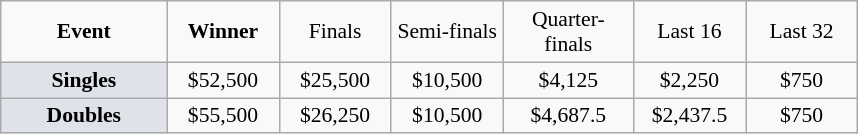<table class="wikitable" style="font-size:90%; text-align:center">
<tr>
<td width="104px"><strong>Event</strong></td>
<td width="68px"><strong>Winner</strong></td>
<td width="68px">Finals</td>
<td width="68px">Semi-finals</td>
<td width="80px">Quarter-finals</td>
<td width="68px">Last 16</td>
<td width="68px">Last 32</td>
</tr>
<tr>
<td bgcolor="#dfe2e9"><strong>Singles</strong></td>
<td>$52,500</td>
<td>$25,500</td>
<td>$10,500</td>
<td>$4,125</td>
<td>$2,250</td>
<td>$750</td>
</tr>
<tr>
<td bgcolor="#dfe2e9"><strong>Doubles</strong></td>
<td>$55,500</td>
<td>$26,250</td>
<td>$10,500</td>
<td>$4,687.5</td>
<td>$2,437.5</td>
<td>$750</td>
</tr>
</table>
